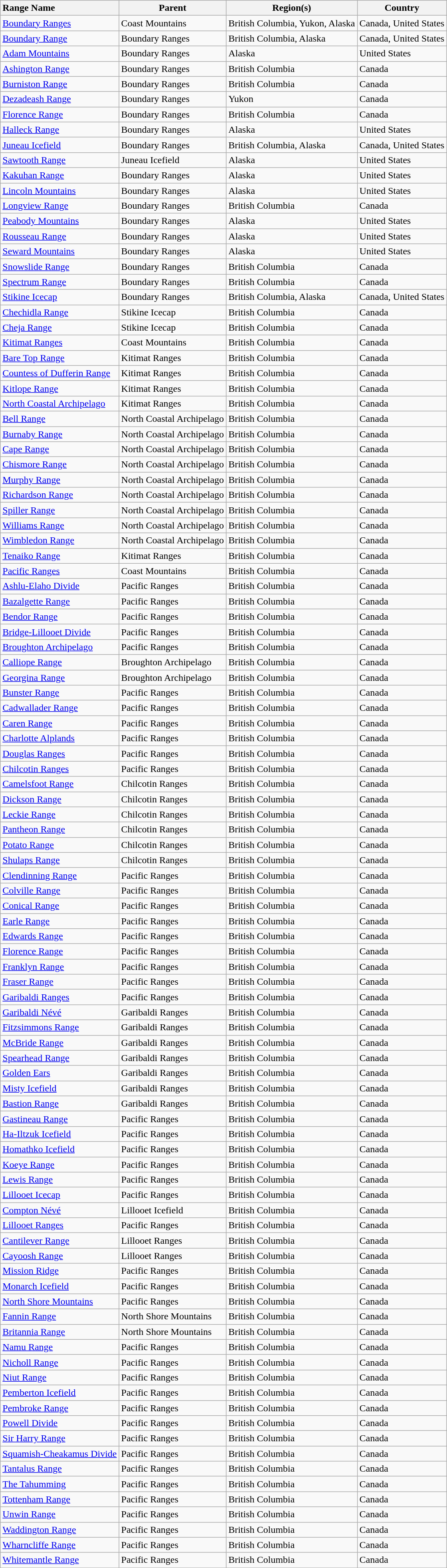<table class="wikitable sortable" 2" cellspacing="width:100%" style="border-style:solid; border-width:1px; border-color:grey">
<tr style="background:#efefef;">
<th style="text-align:left;">Range Name</th>
<th>Parent</th>
<th>Region(s)</th>
<th>Country</th>
</tr>
<tr>
<td><a href='#'>Boundary Ranges</a></td>
<td>Coast Mountains</td>
<td>British Columbia, Yukon, Alaska</td>
<td>Canada, United States</td>
</tr>
<tr>
<td><a href='#'>Boundary Range</a></td>
<td>Boundary Ranges</td>
<td>British Columbia, Alaska</td>
<td>Canada, United States</td>
</tr>
<tr>
<td><a href='#'>Adam Mountains</a></td>
<td>Boundary Ranges</td>
<td>Alaska</td>
<td>United States</td>
</tr>
<tr>
<td><a href='#'>Ashington Range</a></td>
<td>Boundary Ranges</td>
<td>British Columbia</td>
<td>Canada</td>
</tr>
<tr>
<td><a href='#'>Burniston Range</a></td>
<td>Boundary Ranges</td>
<td>British Columbia</td>
<td>Canada</td>
</tr>
<tr>
<td><a href='#'>Dezadeash Range</a></td>
<td>Boundary Ranges</td>
<td>Yukon</td>
<td>Canada</td>
</tr>
<tr>
<td><a href='#'>Florence Range</a></td>
<td>Boundary Ranges</td>
<td>British Columbia</td>
<td>Canada</td>
</tr>
<tr>
<td><a href='#'>Halleck Range</a></td>
<td>Boundary Ranges</td>
<td>Alaska</td>
<td>United States</td>
</tr>
<tr>
<td><a href='#'>Juneau Icefield</a></td>
<td>Boundary Ranges</td>
<td>British Columbia, Alaska</td>
<td>Canada, United States</td>
</tr>
<tr>
<td><a href='#'>Sawtooth Range</a></td>
<td>Juneau Icefield</td>
<td>Alaska</td>
<td>United States</td>
</tr>
<tr>
<td><a href='#'>Kakuhan Range</a></td>
<td>Boundary Ranges</td>
<td>Alaska</td>
<td>United States</td>
</tr>
<tr>
<td><a href='#'>Lincoln Mountains</a></td>
<td>Boundary Ranges</td>
<td>Alaska</td>
<td>United States</td>
</tr>
<tr>
<td><a href='#'>Longview Range</a></td>
<td>Boundary Ranges</td>
<td>British Columbia</td>
<td>Canada</td>
</tr>
<tr>
<td><a href='#'>Peabody Mountains</a></td>
<td>Boundary Ranges</td>
<td>Alaska</td>
<td>United States</td>
</tr>
<tr>
<td><a href='#'>Rousseau Range</a></td>
<td>Boundary Ranges</td>
<td>Alaska</td>
<td>United States</td>
</tr>
<tr>
<td><a href='#'>Seward Mountains</a></td>
<td>Boundary Ranges</td>
<td>Alaska</td>
<td>United States</td>
</tr>
<tr>
<td><a href='#'>Snowslide Range</a></td>
<td>Boundary Ranges</td>
<td>British Columbia</td>
<td>Canada</td>
</tr>
<tr>
<td><a href='#'>Spectrum Range</a></td>
<td>Boundary Ranges</td>
<td>British Columbia</td>
<td>Canada</td>
</tr>
<tr>
<td><a href='#'>Stikine Icecap</a></td>
<td>Boundary Ranges</td>
<td>British Columbia, Alaska</td>
<td>Canada, United States</td>
</tr>
<tr>
<td><a href='#'>Chechidla Range</a></td>
<td>Stikine Icecap</td>
<td>British Columbia</td>
<td>Canada</td>
</tr>
<tr>
<td><a href='#'>Cheja Range</a></td>
<td>Stikine Icecap</td>
<td>British Columbia</td>
<td>Canada</td>
</tr>
<tr>
<td><a href='#'>Kitimat Ranges</a></td>
<td>Coast Mountains</td>
<td>British Columbia</td>
<td>Canada</td>
</tr>
<tr>
<td><a href='#'>Bare Top Range</a></td>
<td>Kitimat Ranges</td>
<td>British Columbia</td>
<td>Canada</td>
</tr>
<tr>
<td><a href='#'>Countess of Dufferin Range</a></td>
<td>Kitimat Ranges</td>
<td>British Columbia</td>
<td>Canada</td>
</tr>
<tr>
<td><a href='#'>Kitlope Range</a></td>
<td>Kitimat Ranges</td>
<td>British Columbia</td>
<td>Canada</td>
</tr>
<tr>
<td><a href='#'>North Coastal Archipelago</a></td>
<td>Kitimat Ranges</td>
<td>British Columbia</td>
<td>Canada</td>
</tr>
<tr>
<td><a href='#'>Bell Range</a></td>
<td>North Coastal Archipelago</td>
<td>British Columbia</td>
<td>Canada</td>
</tr>
<tr>
<td><a href='#'>Burnaby Range</a></td>
<td>North Coastal Archipelago</td>
<td>British Columbia</td>
<td>Canada</td>
</tr>
<tr>
<td><a href='#'>Cape Range</a></td>
<td>North Coastal Archipelago</td>
<td>British Columbia</td>
<td>Canada</td>
</tr>
<tr>
<td><a href='#'>Chismore Range</a></td>
<td>North Coastal Archipelago</td>
<td>British Columbia</td>
<td>Canada</td>
</tr>
<tr>
<td><a href='#'>Murphy Range</a></td>
<td>North Coastal Archipelago</td>
<td>British Columbia</td>
<td>Canada</td>
</tr>
<tr>
<td><a href='#'>Richardson Range</a></td>
<td>North Coastal Archipelago</td>
<td>British Columbia</td>
<td>Canada</td>
</tr>
<tr>
<td><a href='#'>Spiller Range</a></td>
<td>North Coastal Archipelago</td>
<td>British Columbia</td>
<td>Canada</td>
</tr>
<tr>
<td><a href='#'>Williams Range</a></td>
<td>North Coastal Archipelago</td>
<td>British Columbia</td>
<td>Canada</td>
</tr>
<tr>
<td><a href='#'>Wimbledon Range</a></td>
<td>North Coastal Archipelago</td>
<td>British Columbia</td>
<td>Canada</td>
</tr>
<tr>
<td><a href='#'>Tenaiko Range</a></td>
<td>Kitimat Ranges</td>
<td>British Columbia</td>
<td>Canada</td>
</tr>
<tr>
<td><a href='#'>Pacific Ranges</a></td>
<td>Coast Mountains</td>
<td>British Columbia</td>
<td>Canada</td>
</tr>
<tr>
<td><a href='#'>Ashlu-Elaho Divide</a></td>
<td>Pacific Ranges</td>
<td>British Columbia</td>
<td>Canada</td>
</tr>
<tr>
<td><a href='#'>Bazalgette Range</a></td>
<td>Pacific Ranges</td>
<td>British Columbia</td>
<td>Canada</td>
</tr>
<tr>
<td><a href='#'>Bendor Range</a></td>
<td>Pacific Ranges</td>
<td>British Columbia</td>
<td>Canada</td>
</tr>
<tr>
<td><a href='#'>Bridge-Lillooet Divide</a></td>
<td>Pacific Ranges</td>
<td>British Columbia</td>
<td>Canada</td>
</tr>
<tr>
<td><a href='#'>Broughton Archipelago</a></td>
<td>Pacific Ranges</td>
<td>British Columbia</td>
<td>Canada</td>
</tr>
<tr>
<td><a href='#'>Calliope Range</a></td>
<td>Broughton Archipelago</td>
<td>British Columbia</td>
<td>Canada</td>
</tr>
<tr>
<td><a href='#'>Georgina Range</a></td>
<td>Broughton Archipelago</td>
<td>British Columbia</td>
<td>Canada</td>
</tr>
<tr>
<td><a href='#'>Bunster Range</a></td>
<td>Pacific Ranges</td>
<td>British Columbia</td>
<td>Canada</td>
</tr>
<tr>
<td><a href='#'>Cadwallader Range</a></td>
<td>Pacific Ranges</td>
<td>British Columbia</td>
<td>Canada</td>
</tr>
<tr>
<td><a href='#'>Caren Range</a></td>
<td>Pacific Ranges</td>
<td>British Columbia</td>
<td>Canada</td>
</tr>
<tr>
<td><a href='#'>Charlotte Alplands</a></td>
<td>Pacific Ranges</td>
<td>British Columbia</td>
<td>Canada</td>
</tr>
<tr>
<td><a href='#'>Douglas Ranges</a></td>
<td>Pacific Ranges</td>
<td>British Columbia</td>
<td>Canada</td>
</tr>
<tr>
<td><a href='#'>Chilcotin Ranges</a></td>
<td>Pacific Ranges</td>
<td>British Columbia</td>
<td>Canada</td>
</tr>
<tr>
<td><a href='#'>Camelsfoot Range</a></td>
<td>Chilcotin Ranges</td>
<td>British Columbia</td>
<td>Canada</td>
</tr>
<tr>
<td><a href='#'>Dickson Range</a></td>
<td>Chilcotin Ranges</td>
<td>British Columbia</td>
<td>Canada</td>
</tr>
<tr>
<td><a href='#'>Leckie Range</a></td>
<td>Chilcotin Ranges</td>
<td>British Columbia</td>
<td>Canada</td>
</tr>
<tr>
<td><a href='#'>Pantheon Range</a></td>
<td>Chilcotin Ranges</td>
<td>British Columbia</td>
<td>Canada</td>
</tr>
<tr>
<td><a href='#'>Potato Range</a></td>
<td>Chilcotin Ranges</td>
<td>British Columbia</td>
<td>Canada</td>
</tr>
<tr>
<td><a href='#'>Shulaps Range</a></td>
<td>Chilcotin Ranges</td>
<td>British Columbia</td>
<td>Canada</td>
</tr>
<tr>
<td><a href='#'>Clendinning Range</a></td>
<td>Pacific Ranges</td>
<td>British Columbia</td>
<td>Canada</td>
</tr>
<tr>
<td><a href='#'>Colville Range</a></td>
<td>Pacific Ranges</td>
<td>British Columbia</td>
<td>Canada</td>
</tr>
<tr>
<td><a href='#'>Conical Range</a></td>
<td>Pacific Ranges</td>
<td>British Columbia</td>
<td>Canada</td>
</tr>
<tr>
<td><a href='#'>Earle Range</a></td>
<td>Pacific Ranges</td>
<td>British Columbia</td>
<td>Canada</td>
</tr>
<tr>
<td><a href='#'>Edwards Range</a></td>
<td>Pacific Ranges</td>
<td>British Columbia</td>
<td>Canada</td>
</tr>
<tr>
<td><a href='#'>Florence Range</a></td>
<td>Pacific Ranges</td>
<td>British Columbia</td>
<td>Canada</td>
</tr>
<tr>
<td><a href='#'>Franklyn Range</a></td>
<td>Pacific Ranges</td>
<td>British Columbia</td>
<td>Canada</td>
</tr>
<tr>
<td><a href='#'>Fraser Range</a></td>
<td>Pacific Ranges</td>
<td>British Columbia</td>
<td>Canada</td>
</tr>
<tr>
<td><a href='#'>Garibaldi Ranges</a></td>
<td>Pacific Ranges</td>
<td>British Columbia</td>
<td>Canada</td>
</tr>
<tr>
<td><a href='#'>Garibaldi Névé</a></td>
<td>Garibaldi Ranges</td>
<td>British Columbia</td>
<td>Canada</td>
</tr>
<tr>
<td><a href='#'>Fitzsimmons Range</a></td>
<td>Garibaldi Ranges</td>
<td>British Columbia</td>
<td>Canada</td>
</tr>
<tr>
<td><a href='#'>McBride Range</a></td>
<td>Garibaldi Ranges</td>
<td>British Columbia</td>
<td>Canada</td>
</tr>
<tr>
<td><a href='#'>Spearhead Range</a></td>
<td>Garibaldi Ranges</td>
<td>British Columbia</td>
<td>Canada</td>
</tr>
<tr>
<td><a href='#'>Golden Ears</a></td>
<td>Garibaldi Ranges</td>
<td>British Columbia</td>
<td>Canada</td>
</tr>
<tr>
<td><a href='#'>Misty Icefield</a></td>
<td>Garibaldi Ranges</td>
<td>British Columbia</td>
<td>Canada</td>
</tr>
<tr>
<td><a href='#'>Bastion Range</a></td>
<td>Garibaldi Ranges</td>
<td>British Columbia</td>
<td>Canada</td>
</tr>
<tr>
<td><a href='#'>Gastineau Range</a></td>
<td>Pacific Ranges</td>
<td>British Columbia</td>
<td>Canada</td>
</tr>
<tr>
<td><a href='#'>Ha-Iltzuk Icefield</a></td>
<td>Pacific Ranges</td>
<td>British Columbia</td>
<td>Canada</td>
</tr>
<tr>
<td><a href='#'>Homathko Icefield</a></td>
<td>Pacific Ranges</td>
<td>British Columbia</td>
<td>Canada</td>
</tr>
<tr>
<td><a href='#'>Koeye Range</a></td>
<td>Pacific Ranges</td>
<td>British Columbia</td>
<td>Canada</td>
</tr>
<tr>
<td><a href='#'>Lewis Range</a></td>
<td>Pacific Ranges</td>
<td>British Columbia</td>
<td>Canada</td>
</tr>
<tr>
<td><a href='#'>Lillooet Icecap</a></td>
<td>Pacific Ranges</td>
<td>British Columbia</td>
<td>Canada</td>
</tr>
<tr>
<td><a href='#'>Compton Névé</a></td>
<td>Lillooet Icefield</td>
<td>British Columbia</td>
<td>Canada</td>
</tr>
<tr>
<td><a href='#'>Lillooet Ranges</a></td>
<td>Pacific Ranges</td>
<td>British Columbia</td>
<td>Canada</td>
</tr>
<tr>
<td><a href='#'>Cantilever Range</a></td>
<td>Lillooet Ranges</td>
<td>British Columbia</td>
<td>Canada</td>
</tr>
<tr>
<td><a href='#'>Cayoosh Range</a></td>
<td>Lillooet Ranges</td>
<td>British Columbia</td>
<td>Canada</td>
</tr>
<tr>
<td><a href='#'>Mission Ridge</a></td>
<td>Pacific Ranges</td>
<td>British Columbia</td>
<td>Canada</td>
</tr>
<tr>
<td><a href='#'>Monarch Icefield</a></td>
<td>Pacific Ranges</td>
<td>British Columbia</td>
<td>Canada</td>
</tr>
<tr>
<td><a href='#'>North Shore Mountains</a></td>
<td>Pacific Ranges</td>
<td>British Columbia</td>
<td>Canada</td>
</tr>
<tr>
<td><a href='#'>Fannin Range</a></td>
<td>North Shore Mountains</td>
<td>British Columbia</td>
<td>Canada</td>
</tr>
<tr>
<td><a href='#'>Britannia Range</a></td>
<td>North Shore Mountains</td>
<td>British Columbia</td>
<td>Canada</td>
</tr>
<tr>
<td><a href='#'>Namu Range</a></td>
<td>Pacific Ranges</td>
<td>British Columbia</td>
<td>Canada</td>
</tr>
<tr>
<td><a href='#'>Nicholl Range</a></td>
<td>Pacific Ranges</td>
<td>British Columbia</td>
<td>Canada</td>
</tr>
<tr>
<td><a href='#'>Niut Range</a></td>
<td>Pacific Ranges</td>
<td>British Columbia</td>
<td>Canada</td>
</tr>
<tr>
<td><a href='#'>Pemberton Icefield</a></td>
<td>Pacific Ranges</td>
<td>British Columbia</td>
<td>Canada</td>
</tr>
<tr>
<td><a href='#'>Pembroke Range</a></td>
<td>Pacific Ranges</td>
<td>British Columbia</td>
<td>Canada</td>
</tr>
<tr>
<td><a href='#'>Powell Divide</a></td>
<td>Pacific Ranges</td>
<td>British Columbia</td>
<td>Canada</td>
</tr>
<tr>
<td><a href='#'>Sir Harry Range</a></td>
<td>Pacific Ranges</td>
<td>British Columbia</td>
<td>Canada</td>
</tr>
<tr>
<td><a href='#'>Squamish-Cheakamus Divide</a></td>
<td>Pacific Ranges</td>
<td>British Columbia</td>
<td>Canada</td>
</tr>
<tr>
<td><a href='#'>Tantalus Range</a></td>
<td>Pacific Ranges</td>
<td>British Columbia</td>
<td>Canada</td>
</tr>
<tr>
<td><a href='#'>The Tahumming</a></td>
<td>Pacific Ranges</td>
<td>British Columbia</td>
<td>Canada</td>
</tr>
<tr>
<td><a href='#'>Tottenham Range</a></td>
<td>Pacific Ranges</td>
<td>British Columbia</td>
<td>Canada</td>
</tr>
<tr>
<td><a href='#'>Unwin Range</a></td>
<td>Pacific Ranges</td>
<td>British Columbia</td>
<td>Canada</td>
</tr>
<tr>
<td><a href='#'>Waddington Range</a></td>
<td>Pacific Ranges</td>
<td>British Columbia</td>
<td>Canada</td>
</tr>
<tr>
<td><a href='#'>Wharncliffe Range</a></td>
<td>Pacific Ranges</td>
<td>British Columbia</td>
<td>Canada</td>
</tr>
<tr>
<td><a href='#'>Whitemantle Range</a></td>
<td>Pacific Ranges</td>
<td>British Columbia</td>
<td>Canada</td>
</tr>
</table>
